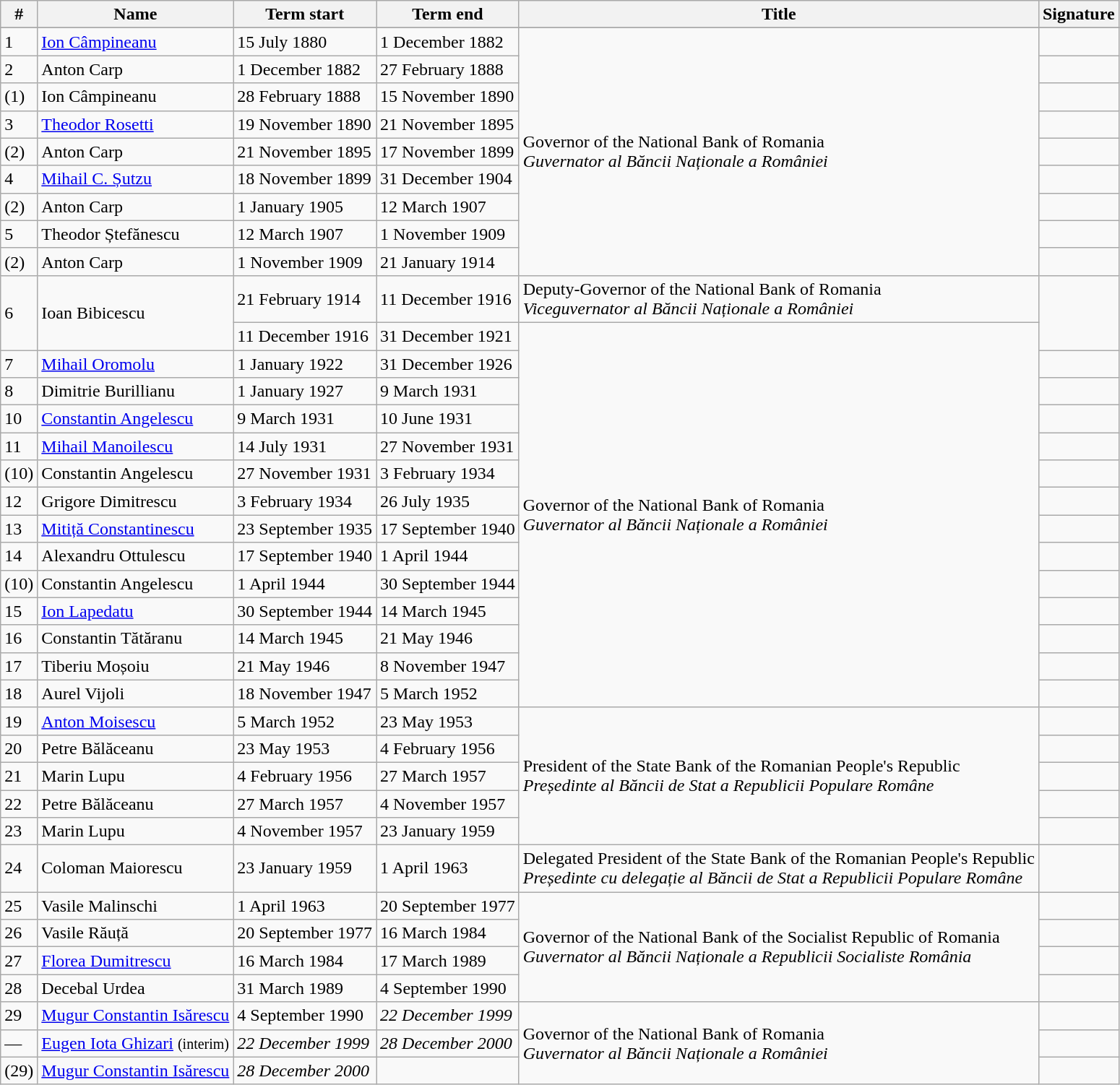<table class="wikitable">
<tr>
<th colspan=1>#</th>
<th colspan=1>Name</th>
<th colspan=1>Term start</th>
<th colspan=1>Term end</th>
<th colspan=1>Title</th>
<th colspan=1>Signature</th>
</tr>
<tr>
</tr>
<tr align=left>
</tr>
<tr>
<td>1</td>
<td><a href='#'>Ion Câmpineanu</a></td>
<td>15 July 1880</td>
<td>1 December 1882</td>
<td rowspan=9>Governor of the National Bank of Romania<br><em>Guvernator al Băncii Naționale a României</em></td>
<td></td>
</tr>
<tr>
<td>2</td>
<td>Anton Carp</td>
<td>1 December 1882</td>
<td>27 February 1888</td>
<td></td>
</tr>
<tr>
<td>(1)</td>
<td>Ion Câmpineanu</td>
<td>28 February 1888</td>
<td>15 November 1890</td>
<td></td>
</tr>
<tr>
<td>3</td>
<td><a href='#'>Theodor Rosetti</a></td>
<td>19 November 1890</td>
<td>21 November 1895</td>
<td></td>
</tr>
<tr>
<td>(2)</td>
<td>Anton Carp</td>
<td>21 November 1895</td>
<td>17 November 1899</td>
<td></td>
</tr>
<tr>
<td>4</td>
<td><a href='#'>Mihail C. Șutzu</a></td>
<td>18 November 1899</td>
<td>31 December 1904</td>
<td></td>
</tr>
<tr>
<td>(2)</td>
<td>Anton Carp</td>
<td>1 January 1905</td>
<td>12 March 1907</td>
<td></td>
</tr>
<tr>
<td>5</td>
<td>Theodor Ștefănescu</td>
<td>12 March 1907</td>
<td>1 November 1909</td>
<td></td>
</tr>
<tr>
<td>(2)</td>
<td>Anton Carp</td>
<td>1 November 1909</td>
<td>21 January 1914</td>
<td></td>
</tr>
<tr>
<td rowspan=2>6</td>
<td rowspan=2>Ioan Bibicescu</td>
<td>21 February 1914</td>
<td>11 December 1916</td>
<td>Deputy-Governor of the National Bank of Romania<br><em>Viceguvernator al Băncii Naționale a României</em></td>
<td rowspan=2></td>
</tr>
<tr>
<td>11 December 1916</td>
<td>31 December 1921</td>
<td rowspan=14>Governor of the National Bank of Romania<br><em>Guvernator al Băncii Naționale a României</em></td>
</tr>
<tr>
<td>7</td>
<td><a href='#'>Mihail Oromolu</a></td>
<td>1 January 1922</td>
<td>31 December 1926</td>
<td></td>
</tr>
<tr>
<td>8</td>
<td>Dimitrie Burillianu</td>
<td>1 January 1927</td>
<td>9 March 1931</td>
<td></td>
</tr>
<tr>
<td>10</td>
<td><a href='#'>Constantin Angelescu</a></td>
<td>9 March 1931</td>
<td>10 June 1931</td>
<td></td>
</tr>
<tr>
<td>11</td>
<td><a href='#'>Mihail Manoilescu</a></td>
<td>14 July 1931</td>
<td>27 November 1931</td>
<td></td>
</tr>
<tr>
<td>(10)</td>
<td>Constantin Angelescu</td>
<td>27 November 1931</td>
<td>3 February 1934</td>
<td></td>
</tr>
<tr>
<td>12</td>
<td>Grigore Dimitrescu</td>
<td>3 February 1934</td>
<td>26 July 1935</td>
<td></td>
</tr>
<tr>
<td>13</td>
<td><a href='#'>Mitiță Constantinescu</a></td>
<td>23 September 1935</td>
<td>17 September 1940</td>
<td></td>
</tr>
<tr>
<td>14</td>
<td>Alexandru Ottulescu</td>
<td>17 September 1940</td>
<td>1 April 1944</td>
<td></td>
</tr>
<tr>
<td>(10)</td>
<td>Constantin Angelescu</td>
<td>1 April 1944</td>
<td>30 September 1944</td>
<td></td>
</tr>
<tr>
<td>15</td>
<td><a href='#'>Ion Lapedatu</a></td>
<td>30 September 1944</td>
<td>14 March 1945</td>
<td></td>
</tr>
<tr>
<td>16</td>
<td>Constantin Tătăranu</td>
<td>14 March 1945</td>
<td>21 May 1946</td>
<td></td>
</tr>
<tr>
<td>17</td>
<td>Tiberiu Moșoiu</td>
<td>21 May 1946</td>
<td>8 November 1947</td>
<td></td>
</tr>
<tr>
<td>18</td>
<td>Aurel Vijoli</td>
<td>18 November 1947</td>
<td>5 March 1952</td>
<td></td>
</tr>
<tr>
<td>19</td>
<td><a href='#'>Anton Moisescu</a></td>
<td>5 March 1952</td>
<td>23 May 1953</td>
<td rowspan=5>President of the State Bank of the Romanian People's Republic<br><em>Președinte al Băncii de Stat a Republicii Populare Române</em></td>
<td></td>
</tr>
<tr>
<td>20</td>
<td>Petre Bălăceanu</td>
<td>23 May 1953</td>
<td>4 February 1956</td>
<td></td>
</tr>
<tr>
<td>21</td>
<td>Marin Lupu</td>
<td>4 February 1956</td>
<td>27 March 1957</td>
<td></td>
</tr>
<tr>
<td>22</td>
<td>Petre Bălăceanu</td>
<td>27 March 1957</td>
<td>4 November 1957</td>
<td></td>
</tr>
<tr>
<td>23</td>
<td>Marin Lupu</td>
<td>4 November 1957</td>
<td>23 January 1959</td>
<td></td>
</tr>
<tr>
<td>24</td>
<td>Coloman Maiorescu</td>
<td>23 January 1959</td>
<td>1 April 1963</td>
<td>Delegated President of the State Bank of the Romanian People's Republic<br><em>Președinte cu delegație al Băncii de Stat a Republicii Populare Române</em></td>
<td></td>
</tr>
<tr>
<td>25</td>
<td>Vasile Malinschi</td>
<td>1 April 1963</td>
<td>20 September 1977</td>
<td rowspan=4>Governor of the National Bank of the Socialist Republic of Romania<br><em>Guvernator al Băncii Naționale a Republicii Socialiste România</em></td>
<td></td>
</tr>
<tr>
<td>26</td>
<td>Vasile Răuță</td>
<td>20 September 1977</td>
<td>16 March 1984</td>
<td></td>
</tr>
<tr>
<td>27</td>
<td><a href='#'>Florea Dumitrescu</a></td>
<td>16 March 1984</td>
<td>17 March 1989</td>
<td></td>
</tr>
<tr>
<td>28</td>
<td>Decebal Urdea</td>
<td>31 March 1989</td>
<td>4 September 1990</td>
<td></td>
</tr>
<tr>
<td>29</td>
<td><a href='#'>Mugur Constantin Isărescu</a></td>
<td>4 September 1990</td>
<td><em>22 December 1999</em></td>
<td rowspan=3>Governor of the National Bank of Romania<br><em>Guvernator al Băncii Naționale a României</em></td>
<td></td>
</tr>
<tr>
<td>—</td>
<td><a href='#'>Eugen Iota Ghizari</a> <small>(interim)</small></td>
<td><em>22 December 1999</em></td>
<td><em>28 December 2000</em></td>
<td></td>
</tr>
<tr>
<td>(29)</td>
<td><a href='#'>Mugur Constantin Isărescu</a></td>
<td><em>28 December 2000</em></td>
<td></td>
<td><br></td>
</tr>
</table>
